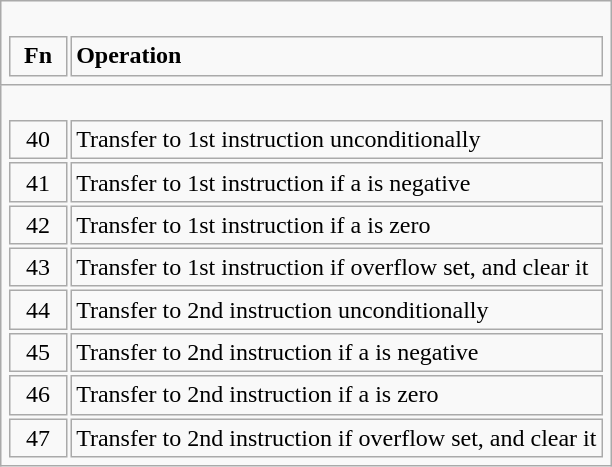<table class="wikitable">
<tr>
<td><br><table style="text-align: left; width: 100%" cellspacing="2" cellpadding="2">
<tr>
<td width="30" align="center"><strong>Fn</strong></td>
<td width="auto"><strong>Operation</strong></td>
</tr>
</table>
</td>
</tr>
<tr>
<td><br><table style="text-align: left" border="0" cellspacing="2" cellpadding="2">
<tr>
<td width="30" align="center">40</td>
<td width="auto">Transfer to 1st instruction unconditionally</td>
</tr>
<tr>
<td valign="top"   align="center">41</td>
<td>Transfer to 1st instruction if a is negative</td>
</tr>
<tr>
<td valign="top"   align="center">42</td>
<td>Transfer to 1st instruction if a is zero</td>
</tr>
<tr>
<td valign="top"   align="center">43</td>
<td>Transfer to 1st instruction if overflow set, and clear it</td>
</tr>
<tr>
<td valign="top"   align="center">44</td>
<td>Transfer to 2nd instruction unconditionally</td>
</tr>
<tr>
<td valign="top"   align="center">45</td>
<td>Transfer to 2nd instruction if a is negative</td>
</tr>
<tr>
<td valign="top"   align="center">46</td>
<td>Transfer to 2nd instruction if a is zero</td>
</tr>
<tr>
<td valign="top"   align="center">47</td>
<td>Transfer to 2nd instruction if overflow set, and clear it</td>
</tr>
</table>
</td>
</tr>
</table>
